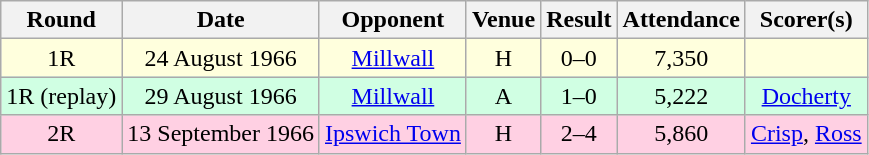<table class="wikitable sortable" style="text-align:center;">
<tr>
<th>Round</th>
<th>Date</th>
<th>Opponent</th>
<th>Venue</th>
<th>Result</th>
<th>Attendance</th>
<th>Scorer(s)</th>
</tr>
<tr style="background:#ffd;">
<td>1R</td>
<td>24 August 1966</td>
<td><a href='#'>Millwall</a></td>
<td>H</td>
<td>0–0</td>
<td>7,350</td>
<td></td>
</tr>
<tr style="background:#d0ffe3;">
<td>1R (replay)</td>
<td>29 August 1966</td>
<td><a href='#'>Millwall</a></td>
<td>A</td>
<td>1–0</td>
<td>5,222</td>
<td><a href='#'>Docherty</a></td>
</tr>
<tr style="background:#ffd0e3;">
<td>2R</td>
<td>13 September 1966</td>
<td><a href='#'>Ipswich Town</a></td>
<td>H</td>
<td>2–4</td>
<td>5,860</td>
<td><a href='#'>Crisp</a>, <a href='#'>Ross</a></td>
</tr>
</table>
